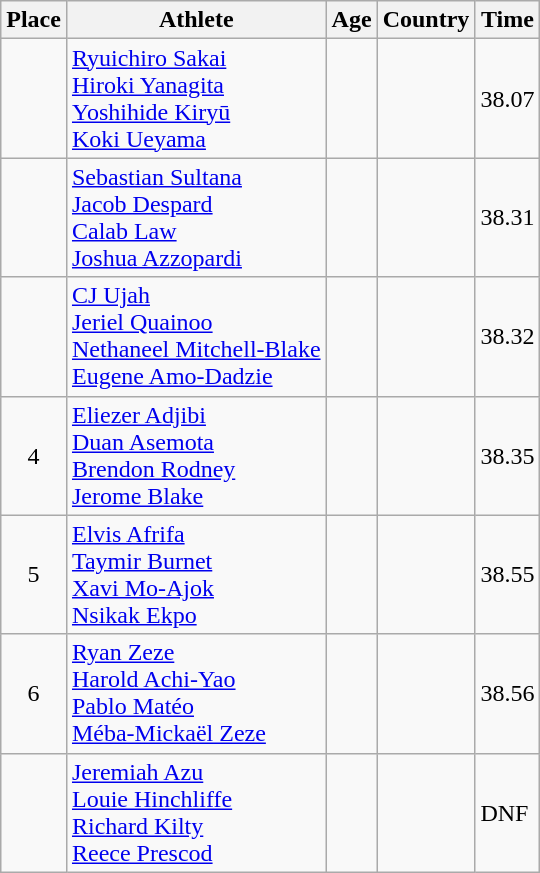<table class="wikitable mw-datatable sortable">
<tr>
<th>Place</th>
<th>Athlete</th>
<th>Age</th>
<th>Country</th>
<th>Time</th>
</tr>
<tr>
<td align=center></td>
<td><a href='#'>Ryuichiro Sakai</a><br><a href='#'>Hiroki Yanagita</a><br><a href='#'>Yoshihide Kiryū</a><br><a href='#'>Koki Ueyama</a></td>
<td></td>
<td></td>
<td>38.07</td>
</tr>
<tr>
<td align=center></td>
<td><a href='#'>Sebastian Sultana</a><br><a href='#'>Jacob Despard</a><br><a href='#'>Calab Law</a><br><a href='#'>Joshua Azzopardi</a></td>
<td></td>
<td></td>
<td>38.31</td>
</tr>
<tr>
<td align=center></td>
<td><a href='#'>CJ Ujah</a><br><a href='#'>Jeriel Quainoo</a><br><a href='#'>Nethaneel Mitchell-Blake</a><br><a href='#'>Eugene Amo-Dadzie</a></td>
<td></td>
<td></td>
<td>38.32</td>
</tr>
<tr>
<td align=center>4</td>
<td><a href='#'>Eliezer Adjibi</a><br><a href='#'>Duan Asemota</a><br><a href='#'>Brendon Rodney</a><br><a href='#'>Jerome Blake</a></td>
<td></td>
<td></td>
<td>38.35</td>
</tr>
<tr>
<td align=center>5</td>
<td><a href='#'>Elvis Afrifa</a><br><a href='#'>Taymir Burnet</a><br><a href='#'>Xavi Mo-Ajok</a><br><a href='#'>Nsikak Ekpo</a></td>
<td></td>
<td></td>
<td>38.55</td>
</tr>
<tr>
<td align=center>6</td>
<td><a href='#'>Ryan Zeze</a><br><a href='#'>Harold Achi-Yao</a><br><a href='#'>Pablo Matéo</a><br><a href='#'>Méba-Mickaël Zeze</a></td>
<td></td>
<td></td>
<td>38.56</td>
</tr>
<tr>
<td align=center></td>
<td><a href='#'>Jeremiah Azu</a><br><a href='#'>Louie Hinchliffe</a><br><a href='#'>Richard Kilty</a><br><a href='#'>Reece Prescod</a></td>
<td></td>
<td></td>
<td>DNF</td>
</tr>
</table>
